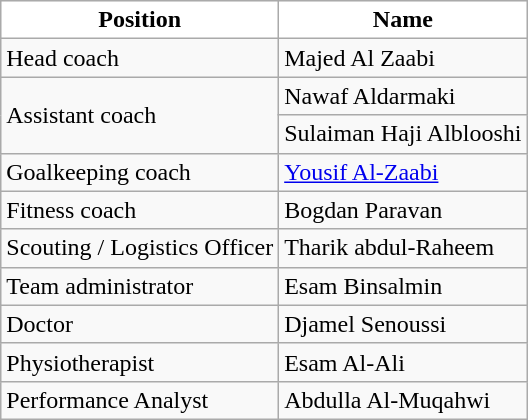<table class="wikitable">
<tr>
<th style="color:#000000;background:#FFFFFF">Position</th>
<th style="color:#000000;background:#FFFFFF">Name</th>
</tr>
<tr>
<td>Head coach</td>
<td> Majed Al Zaabi</td>
</tr>
<tr>
<td rowspan="2">Assistant coach</td>
<td> Nawaf Aldarmaki</td>
</tr>
<tr>
<td> Sulaiman Haji Alblooshi</td>
</tr>
<tr>
<td>Goalkeeping coach</td>
<td> <a href='#'>Yousif Al-Zaabi</a></td>
</tr>
<tr>
<td>Fitness coach</td>
<td> Bogdan Paravan</td>
</tr>
<tr>
<td>Scouting / Logistics Officer</td>
<td> Tharik abdul-Raheem</td>
</tr>
<tr>
<td>Team administrator</td>
<td> Esam Binsalmin</td>
</tr>
<tr>
<td>Doctor</td>
<td> Djamel Senoussi</td>
</tr>
<tr>
<td>Physiotherapist</td>
<td> Esam Al-Ali</td>
</tr>
<tr>
<td>Performance Analyst</td>
<td> Abdulla Al-Muqahwi</td>
</tr>
</table>
